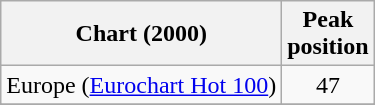<table class="wikitable sortable">
<tr>
<th>Chart (2000)</th>
<th>Peak<br>position</th>
</tr>
<tr>
<td>Europe (<a href='#'>Eurochart Hot 100</a>)</td>
<td align="center">47</td>
</tr>
<tr>
</tr>
<tr>
</tr>
</table>
